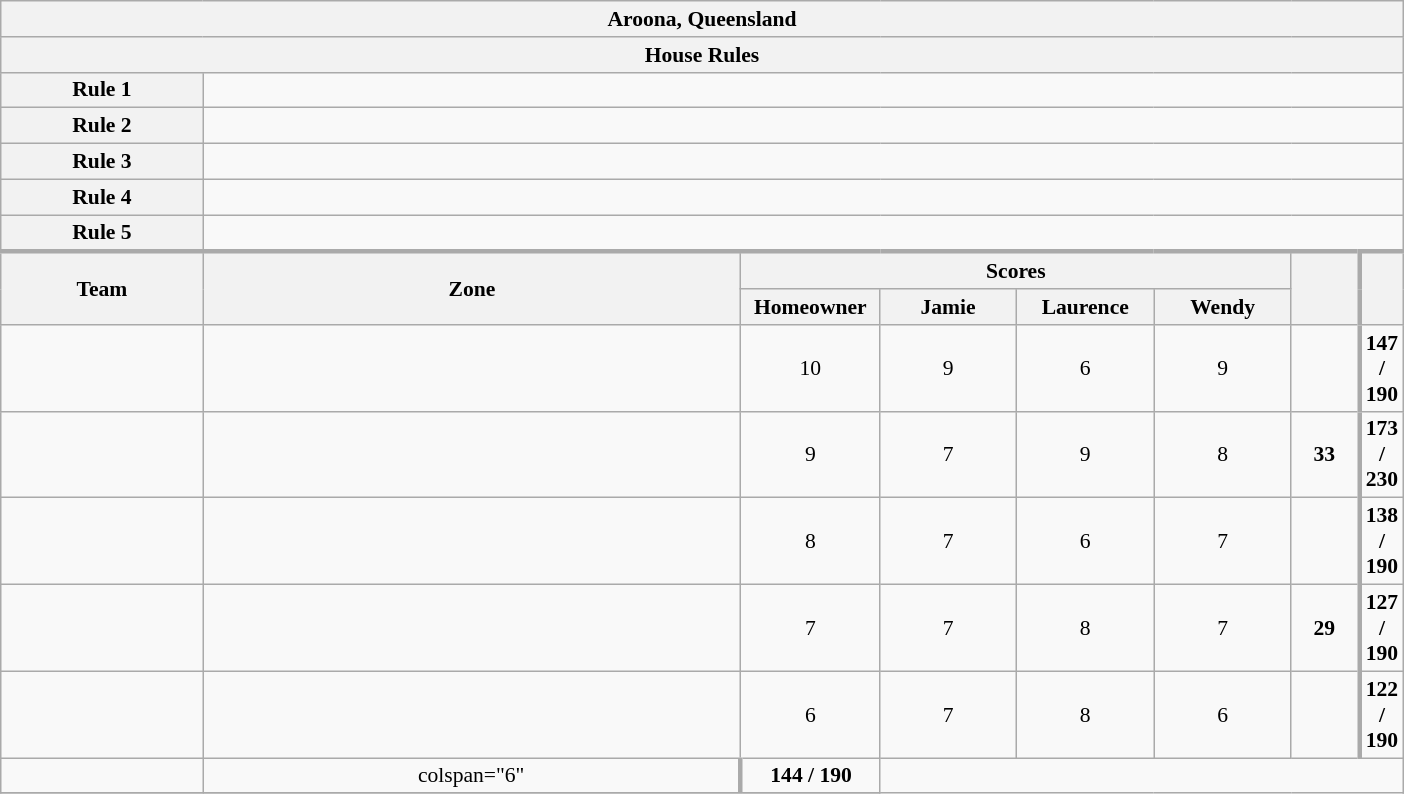<table class="wikitable plainrowheaders" style="text-align:center; font-size:90%; width:65em;">
<tr>
<th colspan="8" >Aroona, Queensland</th>
</tr>
<tr>
<th colspan="8">House Rules</th>
</tr>
<tr>
<th>Rule 1</th>
<td colspan="8"></td>
</tr>
<tr>
<th>Rule 2</th>
<td colspan="8"></td>
</tr>
<tr>
<th>Rule 3</th>
<td colspan="8"></td>
</tr>
<tr>
<th>Rule 4</th>
<td colspan="8"></td>
</tr>
<tr>
<th>Rule 5</th>
<td colspan="8"></td>
</tr>
<tr style="border-top:3px solid #aaa;">
<th rowspan="2">Team</th>
<th rowspan="2" style="width:40%;">Zone</th>
<th colspan="4" style="width:40%;">Scores</th>
<th rowspan="2" style="width:10%;"></th>
<th rowspan="2" style="width:10%; border-left:3px solid #aaa;"></th>
</tr>
<tr>
<th style="width:10%;">Homeowner</th>
<th style="width:10%;">Jamie</th>
<th style="width:10%;">Laurence</th>
<th style="width:10%;">Wendy</th>
</tr>
<tr>
<td style="width:15%;"></td>
<td></td>
<td>10</td>
<td>9</td>
<td>6</td>
<td>9</td>
<td></td>
<td style="border-left:3px solid #aaa;"><strong> 147 / 190</strong></td>
</tr>
<tr>
<td style="width:15%;"></td>
<td></td>
<td>9</td>
<td>7</td>
<td>9</td>
<td>8</td>
<td><strong>33</strong></td>
<td style="border-left:3px solid #aaa;"><strong> 173 / 230</strong></td>
</tr>
<tr>
<td style="width:15%;"></td>
<td></td>
<td>8</td>
<td>7</td>
<td>6</td>
<td>7</td>
<td></td>
<td style="border-left:3px solid #aaa;"><strong>138 / 190</strong></td>
</tr>
<tr>
<td style="width:15%;"></td>
<td></td>
<td>7</td>
<td>7</td>
<td>8</td>
<td>7</td>
<td><strong>29</strong></td>
<td style="border-left:3px solid #aaa;"><strong> 127 / 190</strong></td>
</tr>
<tr>
<td style="width:15%;"></td>
<td></td>
<td>6</td>
<td>7</td>
<td>8</td>
<td>6</td>
<td></td>
<td style="border-left:3px solid #aaa;"><strong> 122 / 190</strong></td>
</tr>
<tr>
<td style="width:15%;"></td>
<td>colspan="6" </td>
<td style="border-left:3px solid #aaa;"><strong> 144 / 190</strong></td>
</tr>
<tr>
</tr>
</table>
